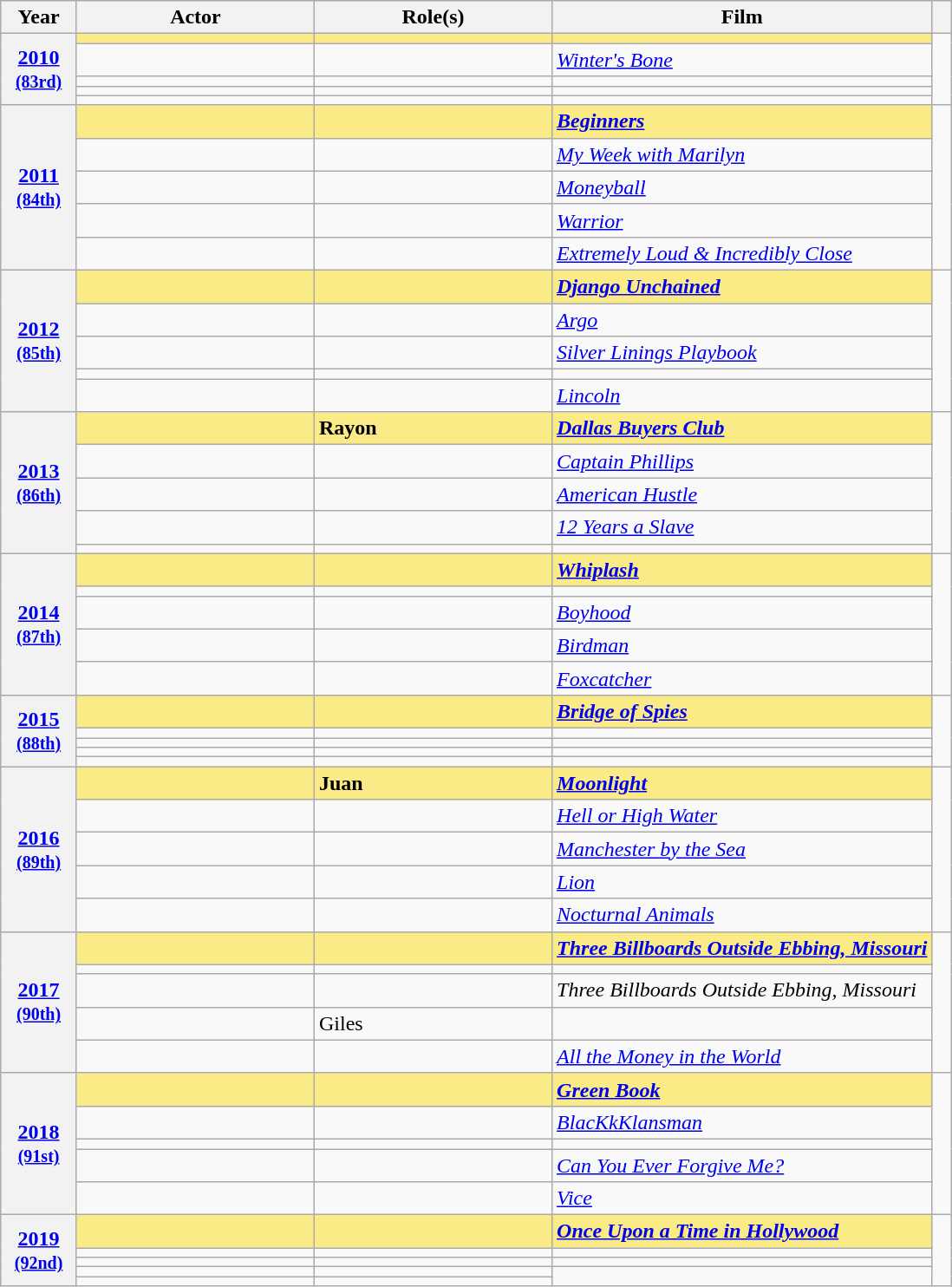<table class="wikitable sortable" style="text-align:left;">
<tr>
<th scope="col" style="width:8%;">Year</th>
<th scope="col" style="width:25%;">Actor</th>
<th scope="col" style="width:25%;">Role(s)</th>
<th scope="col" style="width:40%;">Film</th>
<th scope="col" style="width:2%;" class="unsortable"></th>
</tr>
<tr>
<th scope="row" rowspan=5 style="text-align:center"><a href='#'>2010</a> <br><small><a href='#'>(83rd)</a> </small></th>
<td style="background:#FAEB86"><strong> </strong></td>
<td style="background:#FAEB86"><strong></strong></td>
<td style="background:#FAEB86"><strong><em></em></strong></td>
<td rowspan=5></td>
</tr>
<tr>
<td></td>
<td></td>
<td><em><a href='#'>Winter's Bone</a></em></td>
</tr>
<tr>
<td></td>
<td></td>
<td><em></em></td>
</tr>
<tr>
<td></td>
<td></td>
<td><em></em></td>
</tr>
<tr>
<td></td>
<td></td>
<td><em></em></td>
</tr>
<tr>
<th scope="row" rowspan=5 style="text-align:center"><a href='#'>2011</a> <br><small><a href='#'>(84th)</a> </small></th>
<td style="background:#FAEB86"><strong> </strong></td>
<td style="background:#FAEB86"><strong></strong></td>
<td style="background:#FAEB86"><strong><em><a href='#'>Beginners</a></em></strong></td>
<td rowspan=5></td>
</tr>
<tr>
<td></td>
<td></td>
<td><em><a href='#'>My Week with Marilyn</a></em></td>
</tr>
<tr>
<td></td>
<td></td>
<td><em><a href='#'>Moneyball</a></em></td>
</tr>
<tr>
<td></td>
<td></td>
<td><em><a href='#'>Warrior</a></em></td>
</tr>
<tr>
<td></td>
<td></td>
<td><em><a href='#'>Extremely Loud & Incredibly Close</a></em></td>
</tr>
<tr>
<th scope="row" rowspan=5 style="text-align:center"><a href='#'>2012</a> <br><small><a href='#'>(85th)</a> </small></th>
<td style="background:#FAEB86"><strong> </strong></td>
<td style="background:#FAEB86"><strong></strong></td>
<td style="background:#FAEB86"><strong><em><a href='#'>Django Unchained</a></em></strong></td>
<td rowspan=5></td>
</tr>
<tr>
<td></td>
<td></td>
<td><em><a href='#'>Argo</a></em></td>
</tr>
<tr>
<td></td>
<td></td>
<td><em><a href='#'>Silver Linings Playbook</a></em></td>
</tr>
<tr>
<td></td>
<td></td>
<td><em></em></td>
</tr>
<tr>
<td></td>
<td></td>
<td><em><a href='#'>Lincoln</a></em></td>
</tr>
<tr>
<th scope="row" rowspan=5 style="text-align:center"><a href='#'>2013</a> <br><small><a href='#'>(86th)</a> </small></th>
<td style="background:#FAEB86"><strong> </strong></td>
<td style="background:#FAEB86"><strong>Rayon</strong></td>
<td style="background:#FAEB86"><strong><em><a href='#'>Dallas Buyers Club</a></em></strong></td>
<td rowspan=5></td>
</tr>
<tr>
<td></td>
<td></td>
<td><em><a href='#'>Captain Phillips</a></em></td>
</tr>
<tr>
<td></td>
<td></td>
<td><em><a href='#'>American Hustle</a></em></td>
</tr>
<tr>
<td></td>
<td></td>
<td><em><a href='#'>12 Years a Slave</a></em></td>
</tr>
<tr>
<td></td>
<td></td>
<td><em></em></td>
</tr>
<tr>
<th scope="row" rowspan=5 style="text-align:center"><a href='#'>2014</a> <br><small><a href='#'>(87th)</a> </small></th>
<td style="background:#FAEB86"><strong> </strong></td>
<td style="background:#FAEB86"><strong></strong></td>
<td style="background:#FAEB86"><strong><em><a href='#'>Whiplash</a></em></strong></td>
<td rowspan=5></td>
</tr>
<tr>
<td></td>
<td></td>
<td><em></em></td>
</tr>
<tr>
<td></td>
<td></td>
<td><em><a href='#'>Boyhood</a></em></td>
</tr>
<tr>
<td></td>
<td></td>
<td><em><a href='#'>Birdman</a></em></td>
</tr>
<tr>
<td></td>
<td></td>
<td><em><a href='#'>Foxcatcher</a></em></td>
</tr>
<tr>
<th scope="row" rowspan=5 style="text-align:center"><a href='#'>2015</a> <br><small><a href='#'>(88th)</a> </small></th>
<td style="background:#FAEB86"><strong> </strong></td>
<td style="background:#FAEB86"><strong></strong></td>
<td style="background:#FAEB86"><strong><em><a href='#'>Bridge of Spies</a></em></strong></td>
<td rowspan=5></td>
</tr>
<tr>
<td></td>
<td></td>
<td></td>
</tr>
<tr>
<td></td>
<td></td>
<td></td>
</tr>
<tr>
<td></td>
<td></td>
<td></td>
</tr>
<tr>
<td></td>
<td></td>
<td></td>
</tr>
<tr>
<th scope="row" rowspan=5 style="text-align:center"><a href='#'>2016</a> <br><small><a href='#'>(89th)</a> </small></th>
<td style="background:#FAEB86"><strong> </strong></td>
<td style="background:#FAEB86"><strong>Juan</strong></td>
<td style="background:#FAEB86"><strong><em><a href='#'>Moonlight</a></em></strong></td>
<td rowspan=5></td>
</tr>
<tr>
<td></td>
<td></td>
<td><em><a href='#'>Hell or High Water</a></em></td>
</tr>
<tr>
<td></td>
<td></td>
<td><em><a href='#'>Manchester by the Sea</a></em></td>
</tr>
<tr>
<td></td>
<td></td>
<td><em><a href='#'>Lion</a></em></td>
</tr>
<tr>
<td></td>
<td></td>
<td><em><a href='#'>Nocturnal Animals</a></em></td>
</tr>
<tr>
<th scope="row" rowspan=5 style="text-align:center"><a href='#'>2017</a> <br><small><a href='#'>(90th)</a> </small></th>
<td style="background:#FAEB86"><strong> </strong></td>
<td style="background:#FAEB86"><strong></strong></td>
<td style="background:#FAEB86"><strong><em><a href='#'>Three Billboards Outside Ebbing, Missouri</a></em></strong></td>
<td rowspan=5></td>
</tr>
<tr>
<td></td>
<td></td>
<td></td>
</tr>
<tr>
<td></td>
<td></td>
<td><em>Three Billboards Outside Ebbing, Missouri</em></td>
</tr>
<tr>
<td></td>
<td>Giles</td>
<td></td>
</tr>
<tr>
<td></td>
<td></td>
<td><em><a href='#'>All the Money in the World</a></em></td>
</tr>
<tr>
<th scope="row" rowspan=5 style="text-align:center"><a href='#'>2018</a> <br><small><a href='#'>(91st)</a> </small></th>
<td style="background:#FAEB86"><strong> </strong></td>
<td style="background:#FAEB86"><strong></strong></td>
<td style="background:#FAEB86"><strong><em><a href='#'>Green Book</a></em></strong></td>
<td rowspan=5></td>
</tr>
<tr>
<td></td>
<td></td>
<td><em><a href='#'>BlacKkKlansman</a></em></td>
</tr>
<tr>
<td></td>
<td></td>
<td></td>
</tr>
<tr>
<td></td>
<td></td>
<td><em><a href='#'>Can You Ever Forgive Me?</a></em></td>
</tr>
<tr>
<td></td>
<td></td>
<td><em><a href='#'>Vice</a></em></td>
</tr>
<tr>
<th scope="row" rowspan=5 style="text-align:center"><a href='#'>2019</a> <br><small><a href='#'>(92nd)</a> </small></th>
<td style="background:#FAEB86"><strong> </strong></td>
<td style="background:#FAEB86"><strong></strong></td>
<td style="background:#FAEB86"><strong><em><a href='#'>Once Upon a Time in Hollywood</a></em></strong></td>
<td rowspan=5></td>
</tr>
<tr>
<td></td>
<td></td>
<td></td>
</tr>
<tr>
<td></td>
<td></td>
<td></td>
</tr>
<tr>
<td></td>
<td></td>
<td rowspan="2"></td>
</tr>
<tr>
<td></td>
<td></td>
</tr>
</table>
